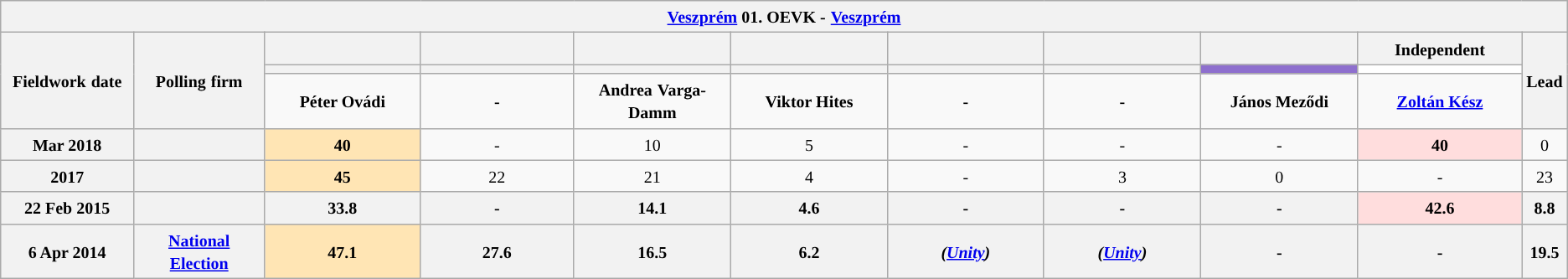<table class="wikitable mw-collapsible mw-collapsed" style="text-align:center">
<tr>
<th colspan="11" style="width: 980pt;"><small><a href='#'>Veszprém</a> 01. OEVK -</small> <small><a href='#'>Veszprém</a></small></th>
</tr>
<tr>
<th rowspan="3" style="width: 80pt;"><small>Fieldwork</small> <small>date</small></th>
<th rowspan="3" style="width: 80pt;"><strong><small>Polling</small> <small>firm</small></strong></th>
<th style="width: 100pt;"><small></small></th>
<th style="width: 100pt;"><small> </small></th>
<th style="width: 100pt;"></th>
<th style="width: 100pt;"></th>
<th style="width: 100pt;"></th>
<th style="width: 100pt;"></th>
<th style="width: 100pt;"></th>
<th style="width: 100pt;"><small>Independent</small></th>
<th rowspan="3" style="width: 20pt;"><small>Lead</small></th>
</tr>
<tr>
<th style="color:inherit;background:"></th>
<th style="color:inherit;background:"></th>
<th style="color:inherit;background:"></th>
<th style="color:inherit;background:"></th>
<th style="color:inherit;background:"></th>
<th style="color:inherit;background:"></th>
<th style="color:inherit;background:#8E6FCE;"></th>
<th style="color:inherit;background:#FFFFFF;"></th>
</tr>
<tr>
<td><strong><small>Péter Ovádi</small></strong></td>
<td><strong><small>-</small></strong></td>
<td><strong><small>Andrea</small></strong> <strong><small>Varga-Damm</small></strong></td>
<td><strong><small>Viktor Hites</small></strong></td>
<td><strong><small>-</small></strong></td>
<td><strong><small>-</small></strong></td>
<td><strong><small>János Meződi</small></strong></td>
<td><a href='#'><strong><small>Zoltán Kész</small></strong></a></td>
</tr>
<tr>
<th><small>Mar 2018</small></th>
<th><small></small></th>
<td style="background:#FFE5B4"><strong><small>40</small></strong></td>
<td><small>-</small></td>
<td><small>10</small></td>
<td><small>5</small></td>
<td><small>-</small></td>
<td><small>-</small></td>
<td><small>-</small></td>
<td style="background:#FFDDDD"><strong><small>40</small></strong></td>
<td><small>0</small></td>
</tr>
<tr>
<th><small>2017</small></th>
<th><small></small></th>
<td style="background:#FFE5B4"><small><strong>45</strong></small></td>
<td><small>22</small></td>
<td><small>21</small></td>
<td><small>4</small></td>
<td><small>-</small></td>
<td><small>3</small></td>
<td><small>0</small></td>
<td><small>-</small></td>
<td style="background:"><small>23</small></td>
</tr>
<tr>
<th><small>22 Feb 2015</small></th>
<th><small></small></th>
<th><small>33.8</small></th>
<th><small>-</small></th>
<th><small>14.1</small></th>
<th><small>4.6</small></th>
<th><small>-</small></th>
<th><small>-</small></th>
<th><small>-</small></th>
<th style="background:#FFDDDD"><small>42.6</small></th>
<th style="background:"><small>8.8</small></th>
</tr>
<tr>
<th><small>6 Apr 2014</small></th>
<th><a href='#'><small>National Election</small></a></th>
<th style="background:#FFE5B4"><small>47.1</small></th>
<th><small>27.6</small></th>
<th><small>16.5</small></th>
<th><small>6.2</small></th>
<th><small><em>(<a href='#'>Unity</a>)</em></small></th>
<th><small><em>(<a href='#'>Unity</a>)</em></small></th>
<th><small>-</small></th>
<th><small>-</small></th>
<th style="background:"><small>19.5</small></th>
</tr>
</table>
